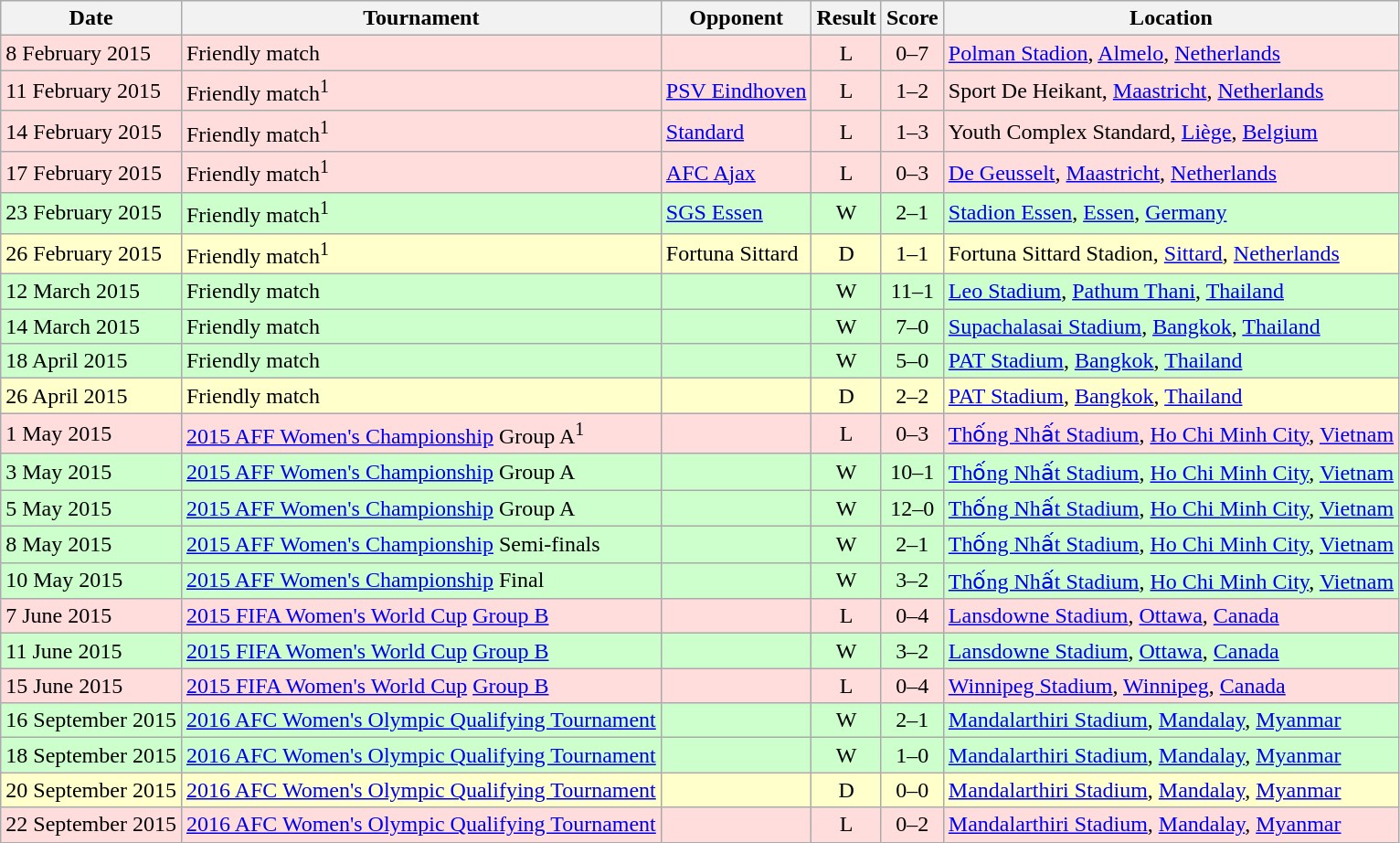<table class="wikitable">
<tr>
<th>Date</th>
<th>Tournament</th>
<th>Opponent</th>
<th>Result</th>
<th>Score</th>
<th>Location</th>
</tr>
<tr style="background:#fdd;">
<td>8 February 2015</td>
<td>Friendly match</td>
<td></td>
<td style="text-align:center">L</td>
<td style="text-align:center">0–7</td>
<td> <a href='#'>Polman Stadion</a>, <a href='#'>Almelo</a>, <a href='#'>Netherlands</a></td>
</tr>
<tr style="background:#fdd;">
<td>11 February 2015</td>
<td>Friendly match<sup>1</sup></td>
<td> <a href='#'>PSV Eindhoven</a></td>
<td style="text-align:center">L</td>
<td style="text-align:center">1–2</td>
<td> Sport De Heikant, <a href='#'>Maastricht</a>, <a href='#'>Netherlands</a></td>
</tr>
<tr style="background:#fdd;">
<td>14 February 2015</td>
<td>Friendly match<sup>1</sup></td>
<td> <a href='#'>Standard</a></td>
<td style="text-align:center">L</td>
<td style="text-align:center">1–3</td>
<td> Youth Complex Standard, <a href='#'>Liège</a>, <a href='#'>Belgium</a></td>
</tr>
<tr style="background:#fdd;">
<td>17 February 2015</td>
<td>Friendly match<sup>1</sup></td>
<td> <a href='#'>AFC Ajax</a></td>
<td style="text-align:center">L</td>
<td style="text-align:center">0–3</td>
<td> <a href='#'>De Geusselt</a>, <a href='#'>Maastricht</a>, <a href='#'>Netherlands</a></td>
</tr>
<tr style="background:#cfc;">
<td>23 February 2015</td>
<td>Friendly match<sup>1</sup></td>
<td> <a href='#'>SGS Essen</a></td>
<td style="text-align:center">W</td>
<td style="text-align:center">2–1</td>
<td> <a href='#'>Stadion Essen</a>, <a href='#'>Essen</a>, <a href='#'>Germany</a></td>
</tr>
<tr style="background:#FFFFCC">
<td>26 February 2015</td>
<td>Friendly match<sup>1</sup></td>
<td> Fortuna Sittard</td>
<td style="text-align:center">D</td>
<td style="text-align:center">1–1</td>
<td> Fortuna Sittard Stadion, <a href='#'>Sittard</a>, <a href='#'>Netherlands</a></td>
</tr>
<tr style="background:#cfc;">
<td>12 March 2015</td>
<td>Friendly match</td>
<td></td>
<td style="text-align:center">W</td>
<td style="text-align:center">11–1</td>
<td> <a href='#'>Leo Stadium</a>, <a href='#'>Pathum Thani</a>, <a href='#'>Thailand</a></td>
</tr>
<tr style="background:#cfc;">
<td>14 March 2015</td>
<td>Friendly match</td>
<td></td>
<td style="text-align:center">W</td>
<td style="text-align:center">7–0</td>
<td>  <a href='#'>Supachalasai Stadium</a>, <a href='#'>Bangkok</a>, <a href='#'>Thailand</a></td>
</tr>
<tr style="background:#cfc;">
<td>18 April 2015</td>
<td>Friendly match</td>
<td></td>
<td style="text-align:center">W</td>
<td style="text-align:center">5–0</td>
<td> <a href='#'>PAT Stadium</a>, <a href='#'>Bangkok</a>, <a href='#'>Thailand</a></td>
</tr>
<tr style="background:#FFFFCC">
<td>26 April 2015</td>
<td>Friendly match</td>
<td></td>
<td style="text-align:center">D</td>
<td style="text-align:center">2–2</td>
<td>  <a href='#'>PAT Stadium</a>, <a href='#'>Bangkok</a>, <a href='#'>Thailand</a></td>
</tr>
<tr style="background:#fdd;">
<td>1 May 2015</td>
<td><a href='#'>2015 AFF Women's Championship</a> Group A<sup>1</sup></td>
<td></td>
<td style="text-align:center">L</td>
<td style="text-align:center">0–3</td>
<td>  <a href='#'>Thống Nhất Stadium</a>, <a href='#'>Ho Chi Minh City</a>, <a href='#'>Vietnam</a></td>
</tr>
<tr style="background:#cfc;">
<td>3 May 2015</td>
<td><a href='#'>2015 AFF Women's Championship</a> Group A</td>
<td></td>
<td style="text-align:center">W</td>
<td style="text-align:center">10–1</td>
<td>  <a href='#'>Thống Nhất Stadium</a>, <a href='#'>Ho Chi Minh City</a>, <a href='#'>Vietnam</a></td>
</tr>
<tr style="background:#cfc;">
<td>5 May 2015</td>
<td><a href='#'>2015 AFF Women's Championship</a> Group A</td>
<td></td>
<td style="text-align:center">W</td>
<td style="text-align:center">12–0</td>
<td>  <a href='#'>Thống Nhất Stadium</a>, <a href='#'>Ho Chi Minh City</a>, <a href='#'>Vietnam</a></td>
</tr>
<tr style="background:#cfc;">
<td>8 May 2015</td>
<td><a href='#'>2015 AFF Women's Championship</a> Semi-finals</td>
<td></td>
<td style="text-align:center">W</td>
<td style="text-align:center">2–1</td>
<td>  <a href='#'>Thống Nhất Stadium</a>, <a href='#'>Ho Chi Minh City</a>, <a href='#'>Vietnam</a></td>
</tr>
<tr style="background:#cfc;">
<td>10 May 2015</td>
<td><a href='#'>2015 AFF Women's Championship</a> Final</td>
<td></td>
<td style="text-align:center">W</td>
<td style="text-align:center">3–2</td>
<td>  <a href='#'>Thống Nhất Stadium</a>, <a href='#'>Ho Chi Minh City</a>, <a href='#'>Vietnam</a></td>
</tr>
<tr style="background:#fdd;">
<td>7 June 2015</td>
<td><a href='#'>2015 FIFA Women's World Cup</a> <a href='#'>Group B</a></td>
<td></td>
<td style="text-align:center">L</td>
<td style="text-align:center">0–4</td>
<td> <a href='#'>Lansdowne Stadium</a>, <a href='#'>Ottawa</a>, <a href='#'>Canada</a></td>
</tr>
<tr style="background:#cfc;">
<td>11 June 2015</td>
<td><a href='#'>2015 FIFA Women's World Cup</a> <a href='#'>Group B</a></td>
<td></td>
<td style="text-align:center">W</td>
<td style="text-align:center">3–2</td>
<td> <a href='#'>Lansdowne Stadium</a>, <a href='#'>Ottawa</a>, <a href='#'>Canada</a></td>
</tr>
<tr style="background:#fdd;">
<td>15 June 2015</td>
<td><a href='#'>2015 FIFA Women's World Cup</a> <a href='#'>Group B</a></td>
<td></td>
<td style="text-align:center">L</td>
<td style="text-align:center">0–4</td>
<td> <a href='#'>Winnipeg Stadium</a>, <a href='#'>Winnipeg</a>, <a href='#'>Canada</a></td>
</tr>
<tr style="background:#cfc;">
<td>16 September 2015</td>
<td><a href='#'>2016 AFC Women's Olympic Qualifying Tournament</a></td>
<td></td>
<td style="text-align:center">W</td>
<td style="text-align:center">2–1</td>
<td> <a href='#'>Mandalarthiri Stadium</a>, <a href='#'>Mandalay</a>, <a href='#'>Myanmar</a></td>
</tr>
<tr style="background:#cfc;">
<td>18 September 2015</td>
<td><a href='#'>2016 AFC Women's Olympic Qualifying Tournament</a></td>
<td></td>
<td style="text-align:center">W</td>
<td style="text-align:center">1–0</td>
<td> <a href='#'>Mandalarthiri Stadium</a>, <a href='#'>Mandalay</a>, <a href='#'>Myanmar</a></td>
</tr>
<tr style="background:#FFFFCC">
<td>20 September 2015</td>
<td><a href='#'>2016 AFC Women's Olympic Qualifying Tournament</a></td>
<td></td>
<td style="text-align:center">D</td>
<td style="text-align:center">0–0</td>
<td> <a href='#'>Mandalarthiri Stadium</a>, <a href='#'>Mandalay</a>, <a href='#'>Myanmar</a></td>
</tr>
<tr style="background:#fdd;">
<td>22 September 2015</td>
<td><a href='#'>2016 AFC Women's Olympic Qualifying Tournament</a></td>
<td></td>
<td style="text-align:center">L</td>
<td style="text-align:center">0–2</td>
<td> <a href='#'>Mandalarthiri Stadium</a>, <a href='#'>Mandalay</a>, <a href='#'>Myanmar</a></td>
</tr>
</table>
